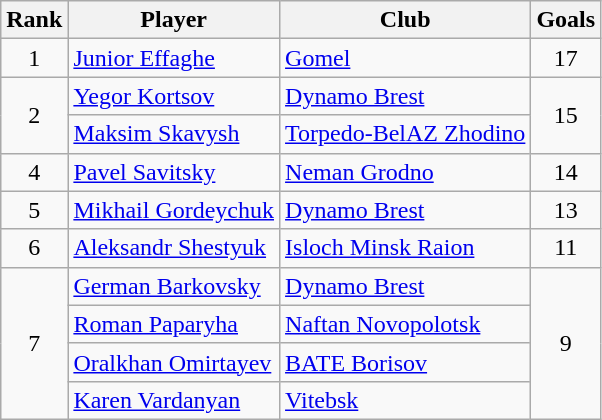<table class="wikitable" style="text-align:center">
<tr>
<th>Rank</th>
<th>Player</th>
<th>Club</th>
<th>Goals</th>
</tr>
<tr>
<td>1</td>
<td align="left"> <a href='#'>Junior Effaghe</a></td>
<td align="left"><a href='#'>Gomel</a></td>
<td>17</td>
</tr>
<tr>
<td rowspan="2">2</td>
<td align="left"> <a href='#'>Yegor Kortsov</a></td>
<td align="left"><a href='#'>Dynamo Brest</a></td>
<td rowspan="2">15</td>
</tr>
<tr>
<td align="left"> <a href='#'>Maksim Skavysh</a></td>
<td align="left"><a href='#'>Torpedo-BelAZ Zhodino</a></td>
</tr>
<tr>
<td>4</td>
<td align="left"> <a href='#'>Pavel Savitsky</a></td>
<td align="left"><a href='#'>Neman Grodno</a></td>
<td>14</td>
</tr>
<tr>
<td>5</td>
<td align="left"> <a href='#'>Mikhail Gordeychuk</a></td>
<td align="left"><a href='#'>Dynamo Brest</a></td>
<td>13</td>
</tr>
<tr>
<td>6</td>
<td align="left"> <a href='#'>Aleksandr Shestyuk</a></td>
<td align="left"><a href='#'>Isloch Minsk Raion</a></td>
<td>11</td>
</tr>
<tr>
<td rowspan="4">7</td>
<td align="left"> <a href='#'>German Barkovsky</a></td>
<td align="left"><a href='#'>Dynamo Brest</a></td>
<td rowspan="4">9</td>
</tr>
<tr>
<td align="left"> <a href='#'>Roman Paparyha</a></td>
<td align="left"><a href='#'>Naftan Novopolotsk</a></td>
</tr>
<tr>
<td align="left"> <a href='#'>Oralkhan Omirtayev</a></td>
<td align="left"><a href='#'>BATE Borisov</a></td>
</tr>
<tr>
<td align="left"> <a href='#'>Karen Vardanyan</a></td>
<td align="left"><a href='#'>Vitebsk</a></td>
</tr>
</table>
